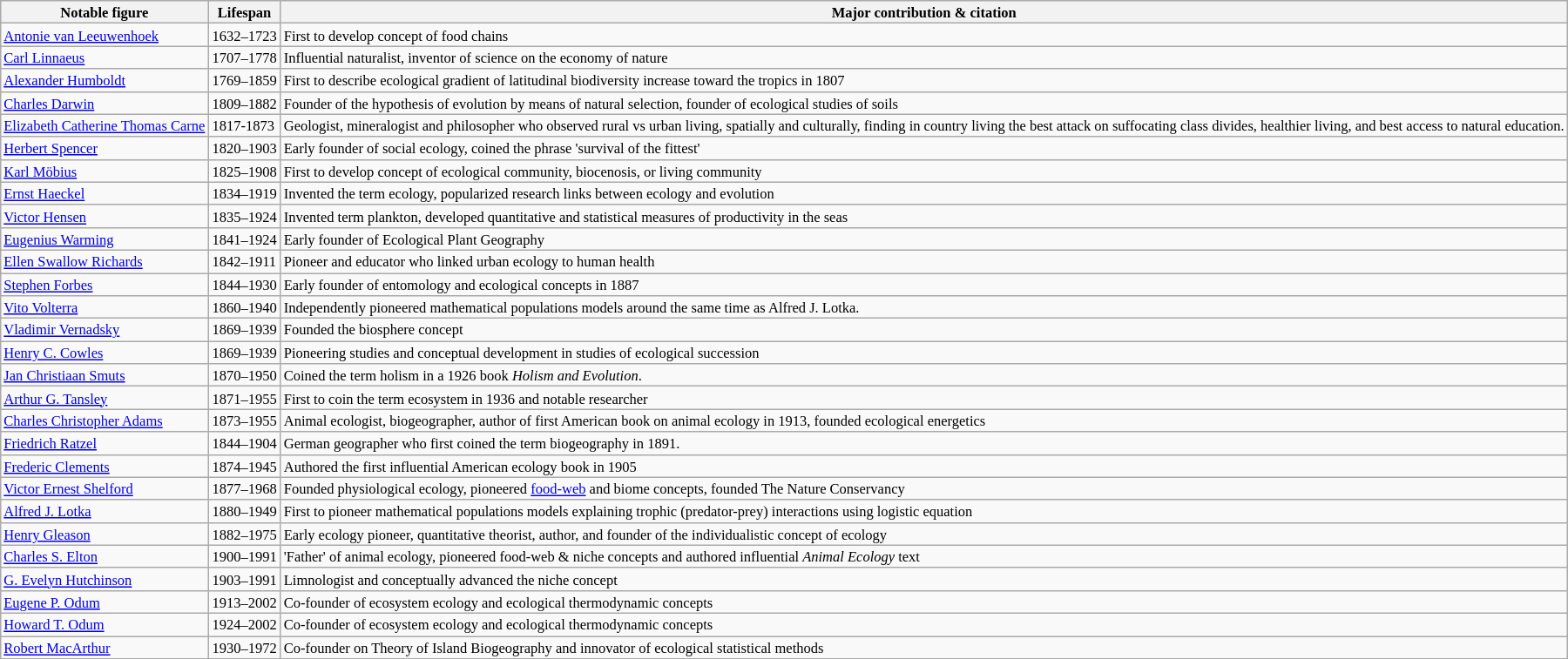<table class="wikitable" style="border:0.5px solid black; margin:1em auto 1em auto; vertical-align:text-top; font-size:11px;">
<tr>
<th>Notable figure</th>
<th>Lifespan</th>
<th>Major contribution & citation</th>
</tr>
<tr>
<td><a href='#'>Antonie van Leeuwenhoek</a></td>
<td>1632–1723</td>
<td>First to develop concept of food chains</td>
</tr>
<tr>
<td><a href='#'>Carl Linnaeus</a></td>
<td>1707–1778</td>
<td>Influential naturalist, inventor of science on the economy of nature</td>
</tr>
<tr>
<td><a href='#'>Alexander Humboldt</a></td>
<td>1769–1859</td>
<td>First to describe ecological gradient of latitudinal biodiversity increase toward the tropics in 1807</td>
</tr>
<tr>
<td><a href='#'>Charles Darwin</a></td>
<td>1809–1882</td>
<td>Founder of the hypothesis of evolution by means of natural selection, founder of ecological studies of soils</td>
</tr>
<tr>
<td><a href='#'>Elizabeth Catherine Thomas Carne</a></td>
<td>1817-1873</td>
<td>Geologist, mineralogist and philosopher who observed rural vs urban living, spatially and culturally, finding in country living the best attack on suffocating class divides, healthier living, and best access to natural education.</td>
</tr>
<tr>
<td><a href='#'>Herbert Spencer</a></td>
<td>1820–1903</td>
<td>Early founder of social ecology, coined the phrase 'survival of the fittest'</td>
</tr>
<tr>
<td><a href='#'>Karl Möbius</a></td>
<td>1825–1908</td>
<td>First to develop concept of ecological community, biocenosis, or living community</td>
</tr>
<tr>
<td><a href='#'>Ernst Haeckel</a></td>
<td>1834–1919</td>
<td>Invented the term ecology, popularized research links between ecology and evolution</td>
</tr>
<tr>
<td><a href='#'>Victor Hensen</a></td>
<td>1835–1924</td>
<td>Invented term plankton, developed quantitative and statistical measures of productivity in the seas</td>
</tr>
<tr>
<td><a href='#'>Eugenius Warming</a></td>
<td>1841–1924</td>
<td>Early founder of Ecological Plant Geography</td>
</tr>
<tr>
<td><a href='#'>Ellen Swallow Richards</a></td>
<td>1842–1911</td>
<td>Pioneer and educator who linked urban ecology to human health</td>
</tr>
<tr>
<td><a href='#'>Stephen Forbes</a></td>
<td>1844–1930</td>
<td>Early founder of entomology and ecological concepts in 1887</td>
</tr>
<tr>
<td><a href='#'>Vito Volterra</a></td>
<td>1860–1940</td>
<td>Independently pioneered mathematical populations models around the same time as Alfred J. Lotka.</td>
</tr>
<tr>
<td><a href='#'>Vladimir Vernadsky</a></td>
<td>1869–1939</td>
<td>Founded the biosphere concept</td>
</tr>
<tr>
<td><a href='#'>Henry C. Cowles</a></td>
<td>1869–1939</td>
<td>Pioneering studies and conceptual development in studies of ecological succession</td>
</tr>
<tr>
<td><a href='#'>Jan Christiaan Smuts</a></td>
<td>1870–1950</td>
<td>Coined the term holism in a 1926 book <em>Holism and Evolution</em>.</td>
</tr>
<tr>
<td><a href='#'>Arthur G. Tansley</a></td>
<td>1871–1955</td>
<td>First to coin the term ecosystem in 1936 and notable researcher</td>
</tr>
<tr>
<td><a href='#'>Charles Christopher Adams</a></td>
<td>1873–1955</td>
<td>Animal ecologist, biogeographer, author of first American book on animal ecology in 1913, founded ecological energetics</td>
</tr>
<tr>
<td><a href='#'>Friedrich Ratzel</a></td>
<td>1844–1904</td>
<td>German geographer who first coined the term biogeography in 1891.</td>
</tr>
<tr>
<td><a href='#'>Frederic Clements</a></td>
<td>1874–1945</td>
<td>Authored the first influential American ecology book in 1905</td>
</tr>
<tr>
<td><a href='#'>Victor Ernest Shelford</a></td>
<td>1877–1968</td>
<td>Founded physiological ecology, pioneered <a href='#'>food-web</a> and biome concepts, founded The Nature Conservancy</td>
</tr>
<tr>
<td><a href='#'>Alfred J. Lotka</a></td>
<td>1880–1949</td>
<td>First to pioneer mathematical populations models explaining trophic (predator-prey) interactions using logistic equation</td>
</tr>
<tr>
<td><a href='#'>Henry Gleason</a></td>
<td>1882–1975</td>
<td>Early ecology pioneer, quantitative theorist, author, and founder of the individualistic concept of ecology</td>
</tr>
<tr>
<td><a href='#'>Charles S. Elton</a></td>
<td>1900–1991</td>
<td>'Father' of animal ecology, pioneered food-web & niche concepts and authored influential <em>Animal Ecology</em> text</td>
</tr>
<tr>
<td><a href='#'>G. Evelyn Hutchinson</a></td>
<td>1903–1991</td>
<td>Limnologist and conceptually advanced the niche concept</td>
</tr>
<tr>
<td><a href='#'>Eugene P. Odum</a></td>
<td>1913–2002</td>
<td>Co-founder of ecosystem ecology and ecological thermodynamic concepts</td>
</tr>
<tr>
<td><a href='#'>Howard T. Odum</a></td>
<td>1924–2002</td>
<td>Co-founder of ecosystem ecology and ecological thermodynamic concepts</td>
</tr>
<tr>
<td><a href='#'>Robert MacArthur</a></td>
<td>1930–1972</td>
<td>Co-founder on Theory of Island Biogeography and innovator of ecological statistical methods</td>
</tr>
</table>
